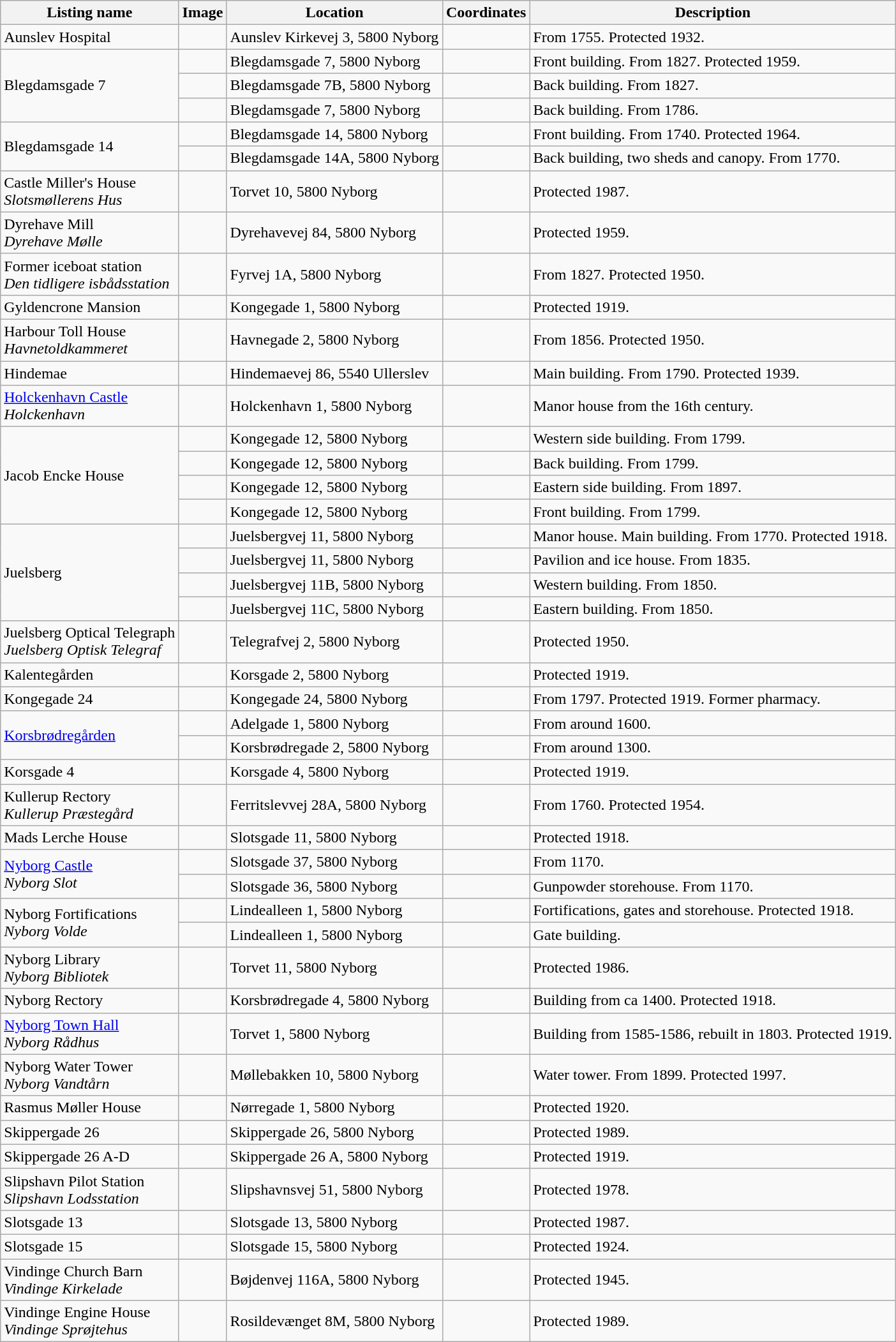<table class="wikitable sortable">
<tr>
<th>Listing name</th>
<th>Image</th>
<th>Location</th>
<th>Coordinates</th>
<th>Description</th>
</tr>
<tr>
<td>Aunslev Hospital</td>
<td></td>
<td>Aunslev Kirkevej 3, 5800 Nyborg</td>
<td></td>
<td>From 1755. Protected 1932.</td>
</tr>
<tr>
<td rowspan="3">Blegdamsgade 7</td>
<td></td>
<td>Blegdamsgade 7, 5800 Nyborg</td>
<td></td>
<td>Front building. From 1827. Protected 1959.</td>
</tr>
<tr>
<td></td>
<td>Blegdamsgade 7B, 5800 Nyborg</td>
<td></td>
<td>Back building. From 1827.</td>
</tr>
<tr>
<td></td>
<td>Blegdamsgade 7, 5800 Nyborg</td>
<td></td>
<td>Back building. From 1786.</td>
</tr>
<tr>
<td rowspan="2">Blegdamsgade 14</td>
<td></td>
<td>Blegdamsgade 14, 5800 Nyborg</td>
<td></td>
<td>Front building. From 1740. Protected 1964.</td>
</tr>
<tr>
<td></td>
<td>Blegdamsgade 14A, 5800 Nyborg</td>
<td></td>
<td>Back building, two sheds and canopy. From 1770.</td>
</tr>
<tr>
<td>Castle Miller's House<br><em>Slotsmøllerens Hus</em></td>
<td></td>
<td>Torvet 10, 5800 Nyborg</td>
<td></td>
<td>Protected 1987.</td>
</tr>
<tr>
<td>Dyrehave Mill<br><em>Dyrehave Mølle</em></td>
<td></td>
<td>Dyrehavevej 84, 5800 Nyborg</td>
<td></td>
<td>Protected 1959.</td>
</tr>
<tr>
<td>Former iceboat station<br><em>Den tidligere isbådsstation</em></td>
<td></td>
<td>Fyrvej 1A, 5800 Nyborg</td>
<td></td>
<td>From 1827. Protected 1950.</td>
</tr>
<tr>
<td>Gyldencrone Mansion</td>
<td></td>
<td>Kongegade 1, 5800 Nyborg</td>
<td></td>
<td>Protected 1919.</td>
</tr>
<tr>
<td>Harbour Toll House<br><em>Havnetoldkammeret</em></td>
<td></td>
<td>Havnegade 2, 5800 Nyborg</td>
<td></td>
<td>From 1856. Protected 1950.</td>
</tr>
<tr>
<td>Hindemae</td>
<td></td>
<td>Hindemaevej 86, 5540 Ullerslev</td>
<td></td>
<td>Main building. From 1790. Protected 1939.</td>
</tr>
<tr>
<td><a href='#'>Holckenhavn Castle</a><br><em>Holckenhavn</em></td>
<td></td>
<td>Holckenhavn 1, 5800 Nyborg</td>
<td></td>
<td>Manor house from the 16th century.</td>
</tr>
<tr>
<td rowspan="4">Jacob Encke House</td>
<td></td>
<td>Kongegade 12, 5800 Nyborg</td>
<td></td>
<td>Western side building. From 1799.</td>
</tr>
<tr>
<td></td>
<td>Kongegade 12, 5800 Nyborg</td>
<td></td>
<td>Back building. From 1799.</td>
</tr>
<tr>
<td></td>
<td>Kongegade 12, 5800 Nyborg</td>
<td></td>
<td>Eastern side building. From 1897.</td>
</tr>
<tr>
<td></td>
<td>Kongegade 12, 5800 Nyborg</td>
<td></td>
<td>Front building. From 1799.</td>
</tr>
<tr>
<td rowspan="4">Juelsberg</td>
<td></td>
<td>Juelsbergvej 11, 5800 Nyborg</td>
<td></td>
<td>Manor house. Main building. From 1770. Protected 1918.</td>
</tr>
<tr>
<td></td>
<td>Juelsbergvej 11, 5800 Nyborg</td>
<td></td>
<td>Pavilion and ice house. From 1835.</td>
</tr>
<tr>
<td></td>
<td>Juelsbergvej 11B, 5800 Nyborg</td>
<td></td>
<td>Western building. From 1850.</td>
</tr>
<tr>
<td></td>
<td>Juelsbergvej 11C, 5800 Nyborg</td>
<td></td>
<td>Eastern building. From 1850.</td>
</tr>
<tr>
<td>Juelsberg Optical Telegraph<br><em>Juelsberg Optisk Telegraf</em></td>
<td></td>
<td>Telegrafvej 2, 5800 Nyborg</td>
<td></td>
<td>Protected 1950.</td>
</tr>
<tr>
<td>Kalentegården</td>
<td></td>
<td>Korsgade 2, 5800 Nyborg</td>
<td></td>
<td>Protected 1919.</td>
</tr>
<tr>
<td>Kongegade 24</td>
<td></td>
<td>Kongegade 24, 5800 Nyborg</td>
<td></td>
<td>From 1797. Protected 1919. Former pharmacy.</td>
</tr>
<tr>
<td rowspan="2"><a href='#'>Korsbrødregården</a></td>
<td></td>
<td>Adelgade 1, 5800 Nyborg</td>
<td></td>
<td>From around 1600.</td>
</tr>
<tr>
<td></td>
<td>Korsbrødregade 2, 5800 Nyborg</td>
<td></td>
<td>From around 1300.</td>
</tr>
<tr>
<td>Korsgade 4</td>
<td></td>
<td>Korsgade 4, 5800 Nyborg</td>
<td></td>
<td>Protected 1919.</td>
</tr>
<tr>
<td>Kullerup Rectory <br><em>Kullerup Præstegård</em></td>
<td></td>
<td>Ferritslevvej 28A, 5800 Nyborg</td>
<td></td>
<td>From 1760. Protected 1954.</td>
</tr>
<tr>
<td>Mads Lerche House</td>
<td></td>
<td>Slotsgade 11, 5800 Nyborg</td>
<td></td>
<td>Protected 1918.</td>
</tr>
<tr>
<td rowspan="2"><a href='#'>Nyborg Castle</a><br><em>Nyborg Slot</em></td>
<td></td>
<td>Slotsgade 37, 5800 Nyborg</td>
<td></td>
<td>From 1170.</td>
</tr>
<tr>
<td></td>
<td>Slotsgade 36, 5800 Nyborg</td>
<td></td>
<td>Gunpowder storehouse. From 1170.</td>
</tr>
<tr>
<td rowspan="2">Nyborg Fortifications<br><em>Nyborg Volde</em></td>
<td></td>
<td>Lindealleen 1, 5800 Nyborg</td>
<td></td>
<td>Fortifications, gates and storehouse. Protected 1918.</td>
</tr>
<tr>
<td></td>
<td>Lindealleen 1, 5800 Nyborg</td>
<td></td>
<td>Gate building.</td>
</tr>
<tr>
<td>Nyborg Library<br><em>Nyborg Bibliotek</em></td>
<td></td>
<td>Torvet 11, 5800 Nyborg</td>
<td></td>
<td>Protected 1986.</td>
</tr>
<tr>
<td>Nyborg Rectory</td>
<td></td>
<td>Korsbrødregade 4, 5800 Nyborg</td>
<td></td>
<td>Building from ca 1400. Protected 1918.</td>
</tr>
<tr>
<td><a href='#'>Nyborg Town Hall</a><br><em>Nyborg Rådhus</em></td>
<td></td>
<td>Torvet 1, 5800 Nyborg</td>
<td></td>
<td>Building from 1585-1586, rebuilt in 1803. Protected 1919.</td>
</tr>
<tr>
<td>Nyborg Water Tower<br><em>Nyborg Vandtårn</em></td>
<td></td>
<td>Møllebakken 10, 5800 Nyborg</td>
<td></td>
<td>Water tower. From 1899. Protected 1997.</td>
</tr>
<tr>
<td>Rasmus Møller House</td>
<td></td>
<td>Nørregade 1, 5800 Nyborg</td>
<td></td>
<td>Protected 1920.</td>
</tr>
<tr>
<td>Skippergade 26</td>
<td></td>
<td>Skippergade 26, 5800 Nyborg</td>
<td></td>
<td>Protected 1989.</td>
</tr>
<tr>
<td>Skippergade 26 A-D</td>
<td></td>
<td>Skippergade 26 A, 5800 Nyborg</td>
<td></td>
<td>Protected 1919.</td>
</tr>
<tr>
<td>Slipshavn Pilot Station<br><em>Slipshavn Lodsstation</em></td>
<td></td>
<td>Slipshavnsvej 51, 5800 Nyborg</td>
<td></td>
<td>Protected 1978.</td>
</tr>
<tr>
<td>Slotsgade 13</td>
<td></td>
<td>Slotsgade 13, 5800 Nyborg</td>
<td></td>
<td>Protected 1987.</td>
</tr>
<tr>
<td>Slotsgade 15</td>
<td></td>
<td>Slotsgade 15, 5800 Nyborg</td>
<td></td>
<td>Protected 1924.</td>
</tr>
<tr>
<td>Vindinge Church Barn<br><em>Vindinge Kirkelade</em></td>
<td></td>
<td>Bøjdenvej 116A, 5800 Nyborg</td>
<td></td>
<td>Protected 1945.</td>
</tr>
<tr>
<td>Vindinge Engine House<br><em>Vindinge Sprøjtehus</em></td>
<td></td>
<td>Rosildevænget 8M, 5800 Nyborg</td>
<td></td>
<td>Protected 1989.</td>
</tr>
</table>
